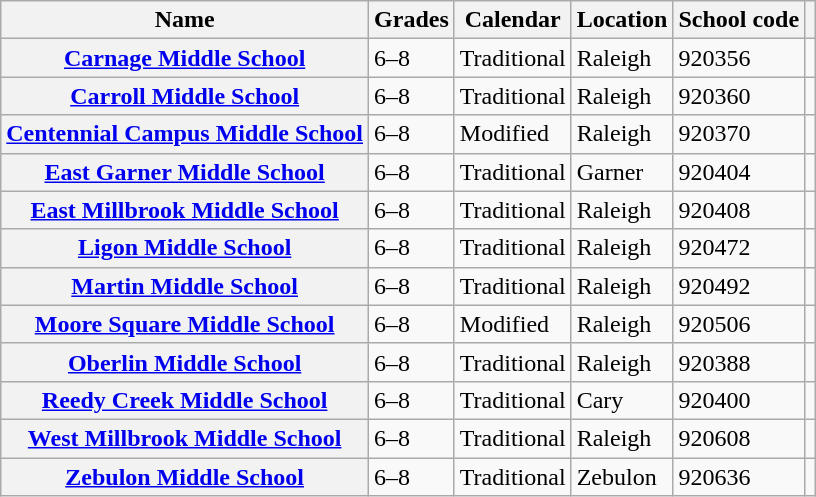<table class="wikitable sortable">
<tr>
<th scope="col">Name</th>
<th scope="col">Grades</th>
<th scope="col">Calendar</th>
<th scope="col">Location</th>
<th scope="col" class="unsortable">School code</th>
<th scope="col" class="unsortable"></th>
</tr>
<tr>
<th scope="row"><a href='#'>Carnage Middle School</a></th>
<td>6–8</td>
<td>Traditional</td>
<td>Raleigh</td>
<td>920356</td>
<td></td>
</tr>
<tr>
<th scope="row"><a href='#'>Carroll Middle School</a></th>
<td>6–8</td>
<td>Traditional</td>
<td>Raleigh</td>
<td>920360</td>
<td></td>
</tr>
<tr>
<th scope="row"><a href='#'>Centennial Campus Middle School</a></th>
<td>6–8</td>
<td>Modified</td>
<td>Raleigh</td>
<td>920370</td>
<td></td>
</tr>
<tr>
<th scope="row"><a href='#'>East Garner Middle School</a></th>
<td>6–8</td>
<td>Traditional</td>
<td>Garner</td>
<td>920404</td>
<td></td>
</tr>
<tr>
<th scope="row"><a href='#'>East Millbrook Middle School</a></th>
<td>6–8</td>
<td>Traditional</td>
<td>Raleigh</td>
<td>920408</td>
<td></td>
</tr>
<tr>
<th scope="row"><a href='#'>Ligon Middle School</a></th>
<td>6–8</td>
<td>Traditional</td>
<td>Raleigh</td>
<td>920472</td>
<td></td>
</tr>
<tr>
<th scope="row"><a href='#'>Martin Middle School</a></th>
<td>6–8</td>
<td>Traditional</td>
<td>Raleigh</td>
<td>920492</td>
<td></td>
</tr>
<tr>
<th scope="row"><a href='#'>Moore Square Middle School</a></th>
<td>6–8</td>
<td>Modified</td>
<td>Raleigh</td>
<td>920506</td>
<td></td>
</tr>
<tr>
<th scope="row"><a href='#'>Oberlin Middle School</a></th>
<td>6–8</td>
<td>Traditional</td>
<td>Raleigh</td>
<td>920388</td>
<td></td>
</tr>
<tr>
<th scope="row"><a href='#'>Reedy Creek Middle School</a></th>
<td>6–8</td>
<td>Traditional</td>
<td>Cary</td>
<td>920400</td>
<td></td>
</tr>
<tr>
<th scope="row"><a href='#'>West Millbrook Middle School</a></th>
<td>6–8</td>
<td>Traditional</td>
<td>Raleigh</td>
<td>920608</td>
<td></td>
</tr>
<tr>
<th scope="row"><a href='#'>Zebulon Middle School</a></th>
<td>6–8</td>
<td>Traditional</td>
<td>Zebulon</td>
<td>920636</td>
<td></td>
</tr>
</table>
